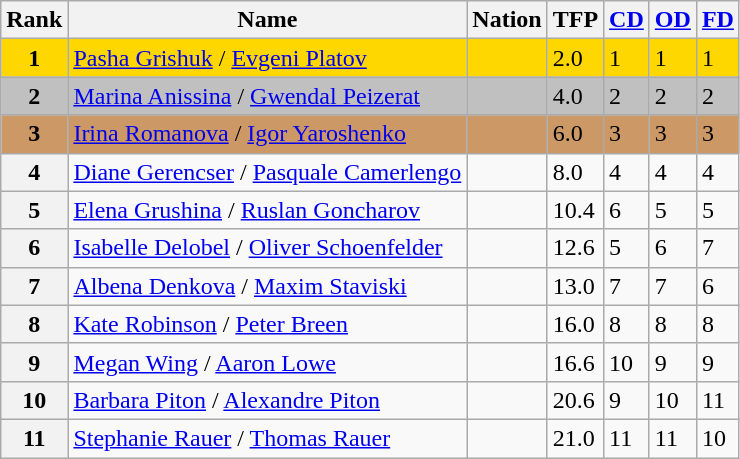<table class="wikitable">
<tr>
<th>Rank</th>
<th>Name</th>
<th>Nation</th>
<th>TFP</th>
<th><a href='#'>CD</a></th>
<th><a href='#'>OD</a></th>
<th><a href='#'>FD</a></th>
</tr>
<tr bgcolor="gold">
<td align="center"><strong>1</strong></td>
<td><a href='#'>Pasha Grishuk</a> / <a href='#'>Evgeni Platov</a></td>
<td></td>
<td>2.0</td>
<td>1</td>
<td>1</td>
<td>1</td>
</tr>
<tr bgcolor="silver">
<td align="center"><strong>2</strong></td>
<td><a href='#'>Marina Anissina</a> / <a href='#'>Gwendal Peizerat</a></td>
<td></td>
<td>4.0</td>
<td>2</td>
<td>2</td>
<td>2</td>
</tr>
<tr bgcolor="cc9966">
<td align="center"><strong>3</strong></td>
<td><a href='#'>Irina Romanova</a> / <a href='#'>Igor Yaroshenko</a></td>
<td></td>
<td>6.0</td>
<td>3</td>
<td>3</td>
<td>3</td>
</tr>
<tr>
<th>4</th>
<td><a href='#'>Diane Gerencser</a> / <a href='#'>Pasquale Camerlengo</a></td>
<td></td>
<td>8.0</td>
<td>4</td>
<td>4</td>
<td>4</td>
</tr>
<tr>
<th>5</th>
<td><a href='#'>Elena Grushina</a> / <a href='#'>Ruslan Goncharov</a></td>
<td></td>
<td>10.4</td>
<td>6</td>
<td>5</td>
<td>5</td>
</tr>
<tr>
<th>6</th>
<td><a href='#'>Isabelle Delobel</a> / <a href='#'>Oliver Schoenfelder</a></td>
<td></td>
<td>12.6</td>
<td>5</td>
<td>6</td>
<td>7</td>
</tr>
<tr>
<th>7</th>
<td><a href='#'>Albena Denkova</a> / <a href='#'>Maxim Staviski</a></td>
<td></td>
<td>13.0</td>
<td>7</td>
<td>7</td>
<td>6</td>
</tr>
<tr>
<th>8</th>
<td><a href='#'>Kate Robinson</a> / <a href='#'>Peter Breen</a></td>
<td></td>
<td>16.0</td>
<td>8</td>
<td>8</td>
<td>8</td>
</tr>
<tr>
<th>9</th>
<td><a href='#'>Megan Wing</a> / <a href='#'>Aaron Lowe</a></td>
<td></td>
<td>16.6</td>
<td>10</td>
<td>9</td>
<td>9</td>
</tr>
<tr>
<th>10</th>
<td><a href='#'>Barbara Piton</a> / <a href='#'>Alexandre Piton</a></td>
<td></td>
<td>20.6</td>
<td>9</td>
<td>10</td>
<td>11</td>
</tr>
<tr>
<th>11</th>
<td><a href='#'>Stephanie Rauer</a> / <a href='#'>Thomas Rauer</a></td>
<td></td>
<td>21.0</td>
<td>11</td>
<td>11</td>
<td>10</td>
</tr>
</table>
